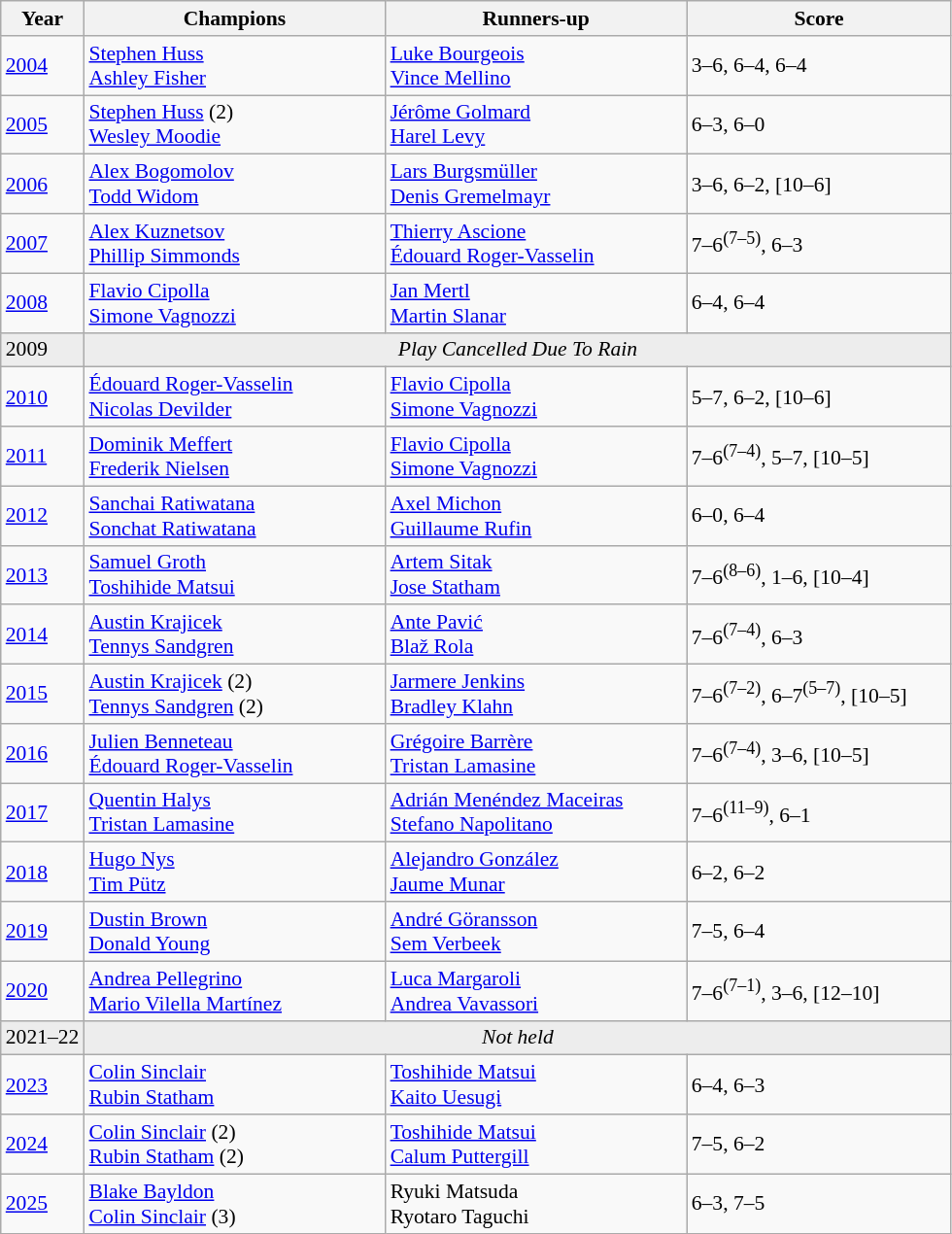<table class="wikitable" style="font-size:90%">
<tr>
<th>Year</th>
<th width="200">Champions</th>
<th width="200">Runners-up</th>
<th width="175">Score</th>
</tr>
<tr>
<td><a href='#'>2004</a></td>
<td> <a href='#'>Stephen Huss</a><br> <a href='#'>Ashley Fisher</a></td>
<td> <a href='#'>Luke Bourgeois</a><br> <a href='#'>Vince Mellino</a></td>
<td>3–6, 6–4, 6–4</td>
</tr>
<tr>
<td><a href='#'>2005</a></td>
<td> <a href='#'>Stephen Huss</a> (2)<br> <a href='#'>Wesley Moodie</a></td>
<td> <a href='#'>Jérôme Golmard</a><br> <a href='#'>Harel Levy</a></td>
<td>6–3, 6–0</td>
</tr>
<tr>
<td><a href='#'>2006</a></td>
<td> <a href='#'>Alex Bogomolov</a><br> <a href='#'>Todd Widom</a></td>
<td> <a href='#'>Lars Burgsmüller</a><br> <a href='#'>Denis Gremelmayr</a></td>
<td>3–6, 6–2, [10–6]</td>
</tr>
<tr>
<td><a href='#'>2007</a></td>
<td> <a href='#'>Alex Kuznetsov</a><br> <a href='#'>Phillip Simmonds</a></td>
<td> <a href='#'>Thierry Ascione</a><br> <a href='#'>Édouard Roger-Vasselin</a></td>
<td>7–6<sup>(7–5)</sup>, 6–3</td>
</tr>
<tr>
<td><a href='#'>2008</a></td>
<td> <a href='#'>Flavio Cipolla</a><br> <a href='#'>Simone Vagnozzi</a></td>
<td> <a href='#'>Jan Mertl</a><br> <a href='#'>Martin Slanar</a></td>
<td>6–4, 6–4</td>
</tr>
<tr>
<td style="background:#ededed">2009</td>
<td colspan=3 align=center style="background:#ededed"><em>Play Cancelled Due To Rain</em></td>
</tr>
<tr>
<td><a href='#'>2010</a></td>
<td> <a href='#'>Édouard Roger-Vasselin</a><br> <a href='#'>Nicolas Devilder</a></td>
<td> <a href='#'>Flavio Cipolla</a><br> <a href='#'>Simone Vagnozzi</a></td>
<td>5–7, 6–2, [10–6]</td>
</tr>
<tr>
<td><a href='#'>2011</a></td>
<td> <a href='#'>Dominik Meffert</a><br> <a href='#'>Frederik Nielsen</a></td>
<td> <a href='#'>Flavio Cipolla</a><br> <a href='#'>Simone Vagnozzi</a></td>
<td>7–6<sup>(7–4)</sup>, 5–7, [10–5]</td>
</tr>
<tr>
<td><a href='#'>2012</a></td>
<td> <a href='#'>Sanchai Ratiwatana</a><br> <a href='#'>Sonchat Ratiwatana</a></td>
<td> <a href='#'>Axel Michon</a><br> <a href='#'>Guillaume Rufin</a></td>
<td>6–0, 6–4</td>
</tr>
<tr>
<td><a href='#'>2013</a></td>
<td> <a href='#'>Samuel Groth</a><br> <a href='#'>Toshihide Matsui</a></td>
<td> <a href='#'>Artem Sitak</a><br> <a href='#'>Jose Statham</a></td>
<td>7–6<sup>(8–6)</sup>, 1–6, [10–4]</td>
</tr>
<tr>
<td><a href='#'>2014</a></td>
<td> <a href='#'>Austin Krajicek</a><br> <a href='#'>Tennys Sandgren</a></td>
<td> <a href='#'>Ante Pavić</a><br> <a href='#'>Blaž Rola</a></td>
<td>7–6<sup>(7–4)</sup>, 6–3</td>
</tr>
<tr>
<td><a href='#'>2015</a></td>
<td> <a href='#'>Austin Krajicek</a> (2)<br>  <a href='#'>Tennys Sandgren</a> (2)</td>
<td> <a href='#'>Jarmere Jenkins</a> <br>  <a href='#'>Bradley Klahn</a></td>
<td>7–6<sup>(7–2)</sup>, 6–7<sup>(5–7)</sup>, [10–5]</td>
</tr>
<tr>
<td><a href='#'>2016</a></td>
<td> <a href='#'>Julien Benneteau</a> <br>  <a href='#'>Édouard Roger-Vasselin</a></td>
<td> <a href='#'>Grégoire Barrère</a> <br>  <a href='#'>Tristan Lamasine</a></td>
<td>7–6<sup>(7–4)</sup>, 3–6, [10–5]</td>
</tr>
<tr>
<td><a href='#'>2017</a></td>
<td> <a href='#'>Quentin Halys</a> <br>  <a href='#'>Tristan Lamasine</a></td>
<td> <a href='#'>Adrián Menéndez Maceiras</a> <br>  <a href='#'>Stefano Napolitano</a></td>
<td>7–6<sup>(11–9)</sup>, 6–1</td>
</tr>
<tr>
<td><a href='#'>2018</a></td>
<td> <a href='#'>Hugo Nys</a> <br>  <a href='#'>Tim Pütz</a></td>
<td> <a href='#'>Alejandro González</a> <br>  <a href='#'>Jaume Munar</a></td>
<td>6–2, 6–2</td>
</tr>
<tr>
<td><a href='#'>2019</a></td>
<td> <a href='#'>Dustin Brown</a> <br>  <a href='#'>Donald Young</a></td>
<td> <a href='#'>André Göransson</a> <br>  <a href='#'>Sem Verbeek</a></td>
<td>7–5, 6–4</td>
</tr>
<tr>
<td><a href='#'>2020</a></td>
<td> <a href='#'>Andrea Pellegrino</a> <br>  <a href='#'>Mario Vilella Martínez</a></td>
<td> <a href='#'>Luca Margaroli</a> <br>  <a href='#'>Andrea Vavassori</a></td>
<td>7–6<sup>(7–1)</sup>, 3–6, [12–10]</td>
</tr>
<tr>
<td style="background:#ededed">2021–22</td>
<td colspan=3 align=center style="background:#ededed"><em>Not held</em></td>
</tr>
<tr>
<td><a href='#'>2023</a></td>
<td> <a href='#'>Colin Sinclair</a> <br>  <a href='#'>Rubin Statham</a></td>
<td> <a href='#'>Toshihide Matsui</a> <br>  <a href='#'>Kaito Uesugi</a></td>
<td>6–4, 6–3</td>
</tr>
<tr>
<td><a href='#'>2024</a></td>
<td> <a href='#'>Colin Sinclair</a> (2) <br>  <a href='#'>Rubin Statham</a> (2)</td>
<td> <a href='#'>Toshihide Matsui</a> <br>  <a href='#'>Calum Puttergill</a></td>
<td>7–5, 6–2</td>
</tr>
<tr>
<td><a href='#'>2025</a></td>
<td> <a href='#'>Blake Bayldon</a> <br>  <a href='#'>Colin Sinclair</a> (3)</td>
<td> Ryuki Matsuda <br>  Ryotaro Taguchi</td>
<td>6–3, 7–5</td>
</tr>
</table>
